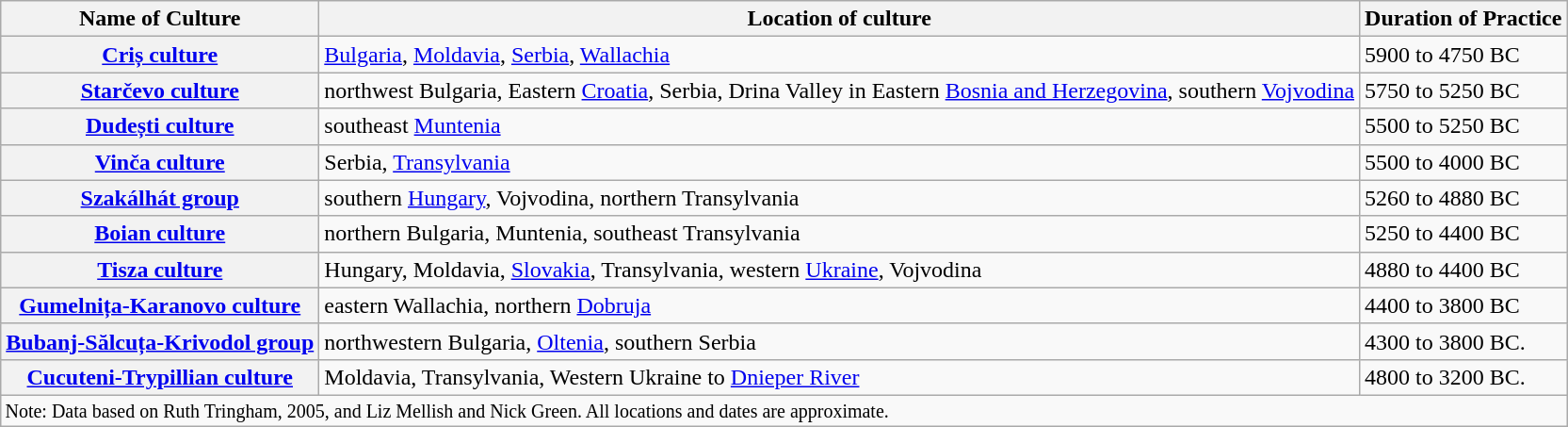<table class="wikitable">
<tr>
<th>Name of Culture</th>
<th>Location of culture</th>
<th>Duration of Practice</th>
</tr>
<tr>
<th><a href='#'>Criș culture</a></th>
<td><a href='#'>Bulgaria</a>, <a href='#'>Moldavia</a>, <a href='#'>Serbia</a>, <a href='#'>Wallachia</a></td>
<td>5900 to 4750 BC</td>
</tr>
<tr>
<th><a href='#'>Starčevo culture</a></th>
<td>northwest Bulgaria, Eastern <a href='#'>Croatia</a>, Serbia, Drina Valley in Eastern <a href='#'>Bosnia and Herzegovina</a>, southern <a href='#'>Vojvodina</a></td>
<td>5750 to 5250 BC</td>
</tr>
<tr>
<th><a href='#'>Dudești culture</a></th>
<td>southeast <a href='#'>Muntenia</a></td>
<td>5500 to 5250 BC</td>
</tr>
<tr>
<th><a href='#'>Vinča culture</a></th>
<td>Serbia, <a href='#'>Transylvania</a></td>
<td>5500 to 4000 BC</td>
</tr>
<tr>
<th><a href='#'>Szakálhát group</a></th>
<td>southern <a href='#'>Hungary</a>, Vojvodina, northern Transylvania</td>
<td>5260 to 4880 BC</td>
</tr>
<tr>
<th><a href='#'>Boian culture</a></th>
<td>northern Bulgaria, Muntenia, southeast Transylvania</td>
<td>5250 to 4400 BC</td>
</tr>
<tr>
<th><a href='#'>Tisza culture</a></th>
<td>Hungary, Moldavia, <a href='#'>Slovakia</a>, Transylvania, western <a href='#'>Ukraine</a>, Vojvodina</td>
<td>4880 to 4400 BC</td>
</tr>
<tr>
<th><a href='#'>Gumelnița-Karanovo culture</a></th>
<td>eastern Wallachia, northern <a href='#'>Dobruja</a></td>
<td>4400 to 3800 BC</td>
</tr>
<tr>
<th><a href='#'>Bubanj-Sălcuța-Krivodol group</a></th>
<td>northwestern Bulgaria, <a href='#'>Oltenia</a>, southern Serbia</td>
<td>4300 to 3800 BC.</td>
</tr>
<tr>
<th><a href='#'>Cucuteni-Trypillian culture</a></th>
<td>Moldavia, Transylvania, Western Ukraine to <a href='#'>Dnieper River</a></td>
<td>4800 to 3200 BC.</td>
</tr>
<tr>
<td colspan=3 style="font-size:smaller">Note: Data based on Ruth Tringham, 2005, and Liz Mellish and Nick Green. All locations and dates are approximate.</td>
</tr>
</table>
